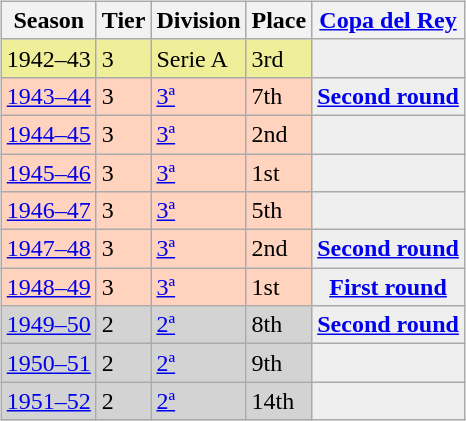<table>
<tr>
<td valign="top" width=0%><br><table class="wikitable">
<tr style="background:#f0f6fa;">
<th>Season</th>
<th>Tier</th>
<th>Division</th>
<th>Place</th>
<th><a href='#'>Copa del Rey</a></th>
</tr>
<tr>
<td style="background:#EFEF99;">1942–43</td>
<td style="background:#EFEF99;">3</td>
<td style="background:#EFEF99;">Serie A</td>
<td style="background:#EFEF99;">3rd</td>
<th style="background:#efefef;"></th>
</tr>
<tr>
<td style="background:#FFD3BD;"><a href='#'>1943–44</a></td>
<td style="background:#FFD3BD;">3</td>
<td style="background:#FFD3BD;"><a href='#'>3ª</a></td>
<td style="background:#FFD3BD;">7th</td>
<th style="background:#efefef;"><a href='#'>Second round</a></th>
</tr>
<tr>
<td style="background:#FFD3BD;"><a href='#'>1944–45</a></td>
<td style="background:#FFD3BD;">3</td>
<td style="background:#FFD3BD;"><a href='#'>3ª</a></td>
<td style="background:#FFD3BD;">2nd</td>
<th style="background:#efefef;"></th>
</tr>
<tr>
<td style="background:#FFD3BD;"><a href='#'>1945–46</a></td>
<td style="background:#FFD3BD;">3</td>
<td style="background:#FFD3BD;"><a href='#'>3ª</a></td>
<td style="background:#FFD3BD;">1st</td>
<th style="background:#efefef;"></th>
</tr>
<tr>
<td style="background:#FFD3BD;"><a href='#'>1946–47</a></td>
<td style="background:#FFD3BD;">3</td>
<td style="background:#FFD3BD;"><a href='#'>3ª</a></td>
<td style="background:#FFD3BD;">5th</td>
<th style="background:#efefef;"></th>
</tr>
<tr>
<td style="background:#FFD3BD;"><a href='#'>1947–48</a></td>
<td style="background:#FFD3BD;">3</td>
<td style="background:#FFD3BD;"><a href='#'>3ª</a></td>
<td style="background:#FFD3BD;">2nd</td>
<th style="background:#efefef;"><a href='#'>Second round</a></th>
</tr>
<tr>
<td style="background:#FFD3BD;"><a href='#'>1948–49</a></td>
<td style="background:#FFD3BD;">3</td>
<td style="background:#FFD3BD;"><a href='#'>3ª</a></td>
<td style="background:#FFD3BD;">1st</td>
<th style="background:#efefef;"><a href='#'>First round</a></th>
</tr>
<tr>
<td style="background:#D3D3D3;"><a href='#'>1949–50</a></td>
<td style="background:#D3D3D3;">2</td>
<td style="background:#D3D3D3;"><a href='#'>2ª</a></td>
<td style="background:#D3D3D3;">8th</td>
<th style="background:#efefef;"><a href='#'>Second round</a></th>
</tr>
<tr>
<td style="background:#D3D3D3;"><a href='#'>1950–51</a></td>
<td style="background:#D3D3D3;">2</td>
<td style="background:#D3D3D3;"><a href='#'>2ª</a></td>
<td style="background:#D3D3D3;">9th</td>
<th style="background:#efefef;"></th>
</tr>
<tr>
<td style="background:#D3D3D3;"><a href='#'>1951–52</a></td>
<td style="background:#D3D3D3;">2</td>
<td style="background:#D3D3D3;"><a href='#'>2ª</a></td>
<td style="background:#D3D3D3;">14th</td>
<th style="background:#efefef;"></th>
</tr>
</table>
</td>
</tr>
</table>
